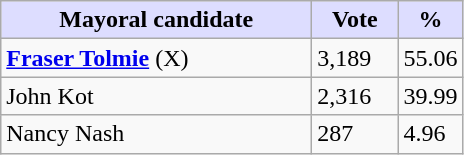<table class="wikitable">
<tr>
<th style="background:#ddf; width:200px;">Mayoral candidate</th>
<th style="background:#ddf; width:50px;">Vote</th>
<th style="background:#ddf; width:30px;">%</th>
</tr>
<tr>
<td><strong><a href='#'>Fraser Tolmie</a></strong> (X)</td>
<td>3,189</td>
<td>55.06</td>
</tr>
<tr>
<td>John Kot</td>
<td>2,316</td>
<td>39.99</td>
</tr>
<tr>
<td>Nancy Nash</td>
<td>287</td>
<td>4.96</td>
</tr>
</table>
